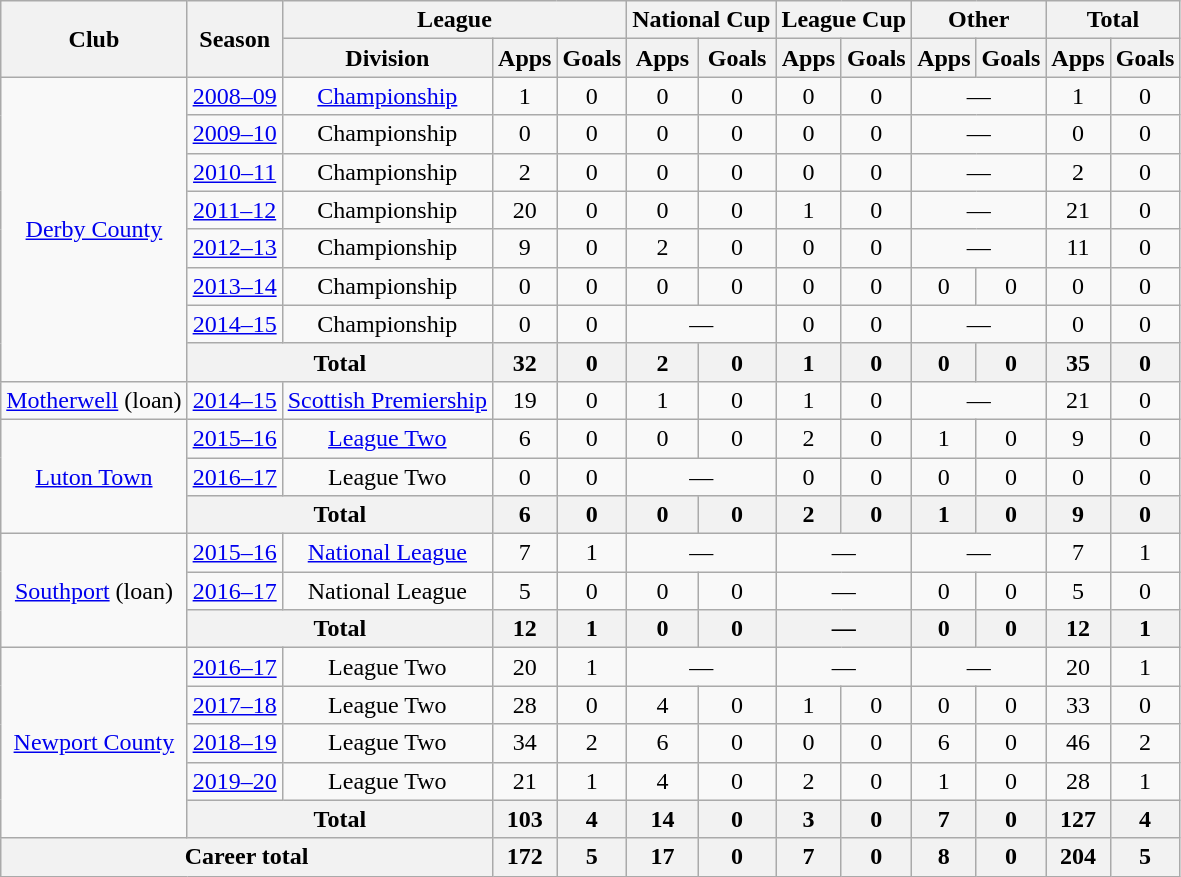<table class=wikitable style=text-align:center>
<tr>
<th rowspan=2>Club</th>
<th rowspan=2>Season</th>
<th colspan=3>League</th>
<th colspan=2>National Cup</th>
<th colspan=2>League Cup</th>
<th colspan=2>Other</th>
<th colspan=2>Total</th>
</tr>
<tr>
<th>Division</th>
<th>Apps</th>
<th>Goals</th>
<th>Apps</th>
<th>Goals</th>
<th>Apps</th>
<th>Goals</th>
<th>Apps</th>
<th>Goals</th>
<th>Apps</th>
<th>Goals</th>
</tr>
<tr>
<td rowspan=8><a href='#'>Derby County</a></td>
<td><a href='#'>2008–09</a></td>
<td><a href='#'>Championship</a></td>
<td>1</td>
<td>0</td>
<td>0</td>
<td>0</td>
<td>0</td>
<td>0</td>
<td colspan=2>—</td>
<td>1</td>
<td>0</td>
</tr>
<tr>
<td><a href='#'>2009–10</a></td>
<td>Championship</td>
<td>0</td>
<td>0</td>
<td>0</td>
<td>0</td>
<td>0</td>
<td>0</td>
<td colspan=2>—</td>
<td>0</td>
<td>0</td>
</tr>
<tr>
<td><a href='#'>2010–11</a></td>
<td>Championship</td>
<td>2</td>
<td>0</td>
<td>0</td>
<td>0</td>
<td>0</td>
<td>0</td>
<td colspan=2>—</td>
<td>2</td>
<td>0</td>
</tr>
<tr>
<td><a href='#'>2011–12</a></td>
<td>Championship</td>
<td>20</td>
<td>0</td>
<td>0</td>
<td>0</td>
<td>1</td>
<td>0</td>
<td colspan=2>—</td>
<td>21</td>
<td>0</td>
</tr>
<tr>
<td><a href='#'>2012–13</a></td>
<td>Championship</td>
<td>9</td>
<td>0</td>
<td>2</td>
<td>0</td>
<td>0</td>
<td>0</td>
<td colspan=2>—</td>
<td>11</td>
<td>0</td>
</tr>
<tr>
<td><a href='#'>2013–14</a></td>
<td>Championship</td>
<td>0</td>
<td>0</td>
<td>0</td>
<td>0</td>
<td>0</td>
<td>0</td>
<td>0</td>
<td>0</td>
<td>0</td>
<td>0</td>
</tr>
<tr>
<td><a href='#'>2014–15</a></td>
<td>Championship</td>
<td>0</td>
<td>0</td>
<td colspan=2>—</td>
<td>0</td>
<td>0</td>
<td colspan=2>—</td>
<td>0</td>
<td>0</td>
</tr>
<tr>
<th colspan=2>Total</th>
<th>32</th>
<th>0</th>
<th>2</th>
<th>0</th>
<th>1</th>
<th>0</th>
<th>0</th>
<th>0</th>
<th>35</th>
<th>0</th>
</tr>
<tr>
<td><a href='#'>Motherwell</a> (loan)</td>
<td><a href='#'>2014–15</a></td>
<td><a href='#'>Scottish Premiership</a></td>
<td>19</td>
<td>0</td>
<td>1</td>
<td>0</td>
<td>1</td>
<td>0</td>
<td colspan=2>—</td>
<td>21</td>
<td>0</td>
</tr>
<tr>
<td rowspan=3><a href='#'>Luton Town</a></td>
<td><a href='#'>2015–16</a></td>
<td><a href='#'>League Two</a></td>
<td>6</td>
<td>0</td>
<td>0</td>
<td>0</td>
<td>2</td>
<td>0</td>
<td>1</td>
<td>0</td>
<td>9</td>
<td>0</td>
</tr>
<tr>
<td><a href='#'>2016–17</a></td>
<td>League Two</td>
<td>0</td>
<td>0</td>
<td colspan=2>—</td>
<td>0</td>
<td>0</td>
<td>0</td>
<td>0</td>
<td>0</td>
<td>0</td>
</tr>
<tr>
<th colspan=2>Total</th>
<th>6</th>
<th>0</th>
<th>0</th>
<th>0</th>
<th>2</th>
<th>0</th>
<th>1</th>
<th>0</th>
<th>9</th>
<th>0</th>
</tr>
<tr>
<td rowspan=3><a href='#'>Southport</a> (loan)</td>
<td><a href='#'>2015–16</a></td>
<td><a href='#'>National League</a></td>
<td>7</td>
<td>1</td>
<td colspan=2>—</td>
<td colspan=2>—</td>
<td colspan=2>—</td>
<td>7</td>
<td>1</td>
</tr>
<tr>
<td><a href='#'>2016–17</a></td>
<td>National League</td>
<td>5</td>
<td>0</td>
<td>0</td>
<td>0</td>
<td colspan=2>—</td>
<td>0</td>
<td>0</td>
<td>5</td>
<td>0</td>
</tr>
<tr>
<th colspan=2>Total</th>
<th>12</th>
<th>1</th>
<th>0</th>
<th>0</th>
<th colspan=2>—</th>
<th>0</th>
<th>0</th>
<th>12</th>
<th>1</th>
</tr>
<tr>
<td rowspan=5><a href='#'>Newport County</a></td>
<td><a href='#'>2016–17</a></td>
<td>League Two</td>
<td>20</td>
<td>1</td>
<td colspan=2>—</td>
<td colspan=2>—</td>
<td colspan=2>—</td>
<td>20</td>
<td>1</td>
</tr>
<tr>
<td><a href='#'>2017–18</a></td>
<td>League Two</td>
<td>28</td>
<td>0</td>
<td>4</td>
<td>0</td>
<td>1</td>
<td>0</td>
<td>0</td>
<td>0</td>
<td>33</td>
<td>0</td>
</tr>
<tr>
<td><a href='#'>2018–19</a></td>
<td>League Two</td>
<td>34</td>
<td>2</td>
<td>6</td>
<td>0</td>
<td>0</td>
<td>0</td>
<td>6</td>
<td>0</td>
<td>46</td>
<td>2</td>
</tr>
<tr>
<td><a href='#'>2019–20</a></td>
<td>League Two</td>
<td>21</td>
<td>1</td>
<td>4</td>
<td>0</td>
<td>2</td>
<td>0</td>
<td>1</td>
<td>0</td>
<td>28</td>
<td>1</td>
</tr>
<tr>
<th colspan=2>Total</th>
<th>103</th>
<th>4</th>
<th>14</th>
<th>0</th>
<th>3</th>
<th>0</th>
<th>7</th>
<th>0</th>
<th>127</th>
<th>4</th>
</tr>
<tr>
<th colspan=3>Career total</th>
<th>172</th>
<th>5</th>
<th>17</th>
<th>0</th>
<th>7</th>
<th>0</th>
<th>8</th>
<th>0</th>
<th>204</th>
<th>5</th>
</tr>
</table>
